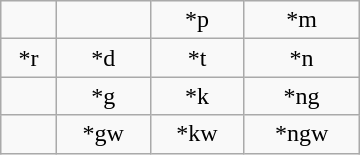<table class="wikitable" style="width: 15em; text-align: center;">
<tr>
<td></td>
<td></td>
<td>*p</td>
<td>*m</td>
</tr>
<tr>
<td>*r</td>
<td>*d</td>
<td>*t</td>
<td>*n</td>
</tr>
<tr>
<td></td>
<td>*g</td>
<td>*k</td>
<td>*ng</td>
</tr>
<tr>
<td></td>
<td>*gw</td>
<td>*kw</td>
<td>*ngw</td>
</tr>
</table>
